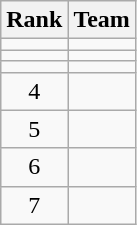<table class="wikitable" style="text-align:center;">
<tr>
<th>Rank</th>
<th>Team</th>
</tr>
<tr>
<td></td>
<td style="text-align:left;"></td>
</tr>
<tr>
<td></td>
<td style="text-align:left;"></td>
</tr>
<tr>
<td></td>
<td style="text-align:left;"></td>
</tr>
<tr>
<td>4</td>
<td style="text-align:left;"></td>
</tr>
<tr>
<td>5</td>
<td style="text-align:left;"></td>
</tr>
<tr>
<td>6</td>
<td style="text-align:left;"></td>
</tr>
<tr>
<td>7</td>
<td style="text-align:left;"></td>
</tr>
</table>
